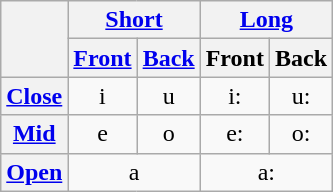<table class="wikitable" style=text-align:center;">
<tr>
<th rowspan="2"></th>
<th colspan="2"><a href='#'>Short</a></th>
<th colspan="2"><a href='#'>Long</a></th>
</tr>
<tr>
<th><a href='#'>Front</a></th>
<th><a href='#'>Back</a></th>
<th>Front</th>
<th>Back</th>
</tr>
<tr>
<th><a href='#'>Close</a></th>
<td>i</td>
<td>u</td>
<td>i:</td>
<td>u:</td>
</tr>
<tr>
<th><a href='#'>Mid</a></th>
<td>e</td>
<td>o</td>
<td>e:</td>
<td>o:</td>
</tr>
<tr>
<th><a href='#'>Open</a></th>
<td colspan="2">a</td>
<td colspan="2">a:</td>
</tr>
</table>
